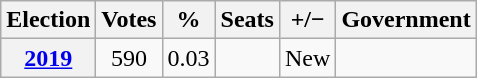<table class="wikitable" style="text-align:center;">
<tr>
<th>Election</th>
<th>Votes</th>
<th>%</th>
<th>Seats</th>
<th>+/−</th>
<th>Government</th>
</tr>
<tr>
<th><a href='#'>2019</a></th>
<td>590</td>
<td>0.03</td>
<td></td>
<td>New</td>
<td></td>
</tr>
</table>
